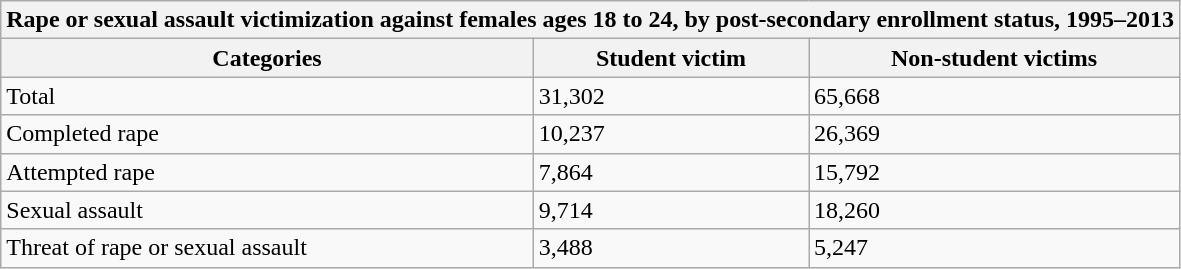<table class="wikitable">
<tr>
<th colspan=3>Rape or sexual assault victimization against females ages 18 to 24, by post-secondary enrollment status, 1995–2013</th>
</tr>
<tr>
<th>Categories</th>
<th>Student victim</th>
<th>Non-student victims</th>
</tr>
<tr>
<td>Total</td>
<td>31,302</td>
<td>65,668</td>
</tr>
<tr>
<td>Completed rape</td>
<td>10,237</td>
<td>26,369</td>
</tr>
<tr>
<td>Attempted rape</td>
<td>7,864</td>
<td>15,792</td>
</tr>
<tr>
<td>Sexual assault</td>
<td>9,714</td>
<td>18,260</td>
</tr>
<tr>
<td>Threat of rape or sexual assault</td>
<td>3,488</td>
<td>5,247</td>
</tr>
</table>
